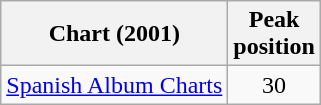<table class="wikitable sortable">
<tr>
<th>Chart (2001)</th>
<th>Peak<br>position</th>
</tr>
<tr>
<td><a href='#'>Spanish Album Charts</a></td>
<td align="center">30</td>
</tr>
</table>
